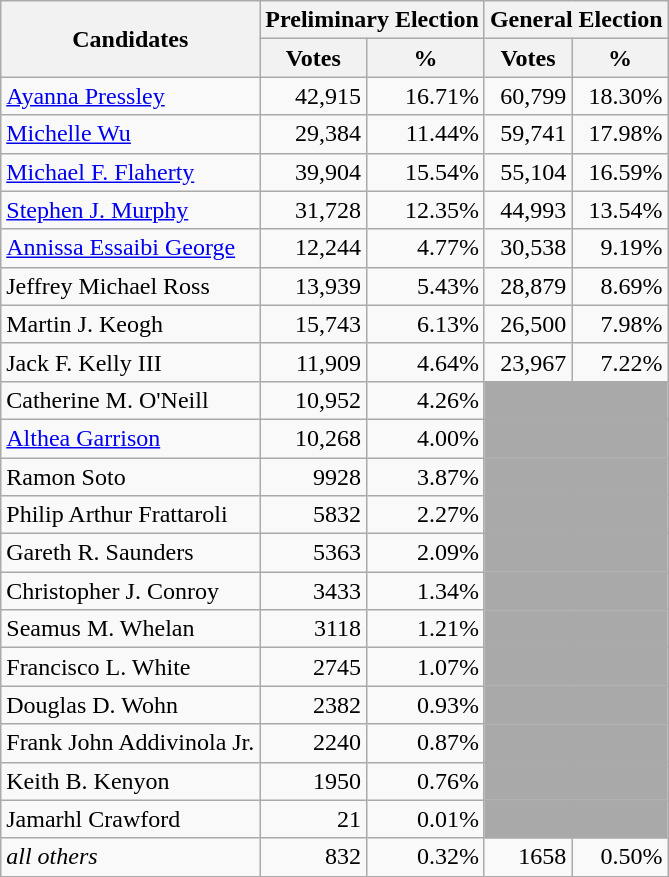<table class=wikitable>
<tr>
<th colspan=1 rowspan=2><strong>Candidates</strong></th>
<th colspan=2><strong>Preliminary Election</strong></th>
<th colspan=2><strong>General Election</strong></th>
</tr>
<tr>
<th>Votes</th>
<th>%</th>
<th>Votes</th>
<th>%</th>
</tr>
<tr>
<td><a href='#'>Ayanna Pressley</a></td>
<td align="right">42,915</td>
<td align="right">16.71%</td>
<td align="right">60,799</td>
<td align="right">18.30%</td>
</tr>
<tr>
<td><a href='#'>Michelle Wu</a></td>
<td align="right">29,384</td>
<td align="right">11.44%</td>
<td align="right">59,741</td>
<td align="right">17.98%</td>
</tr>
<tr>
<td><a href='#'>Michael F. Flaherty</a></td>
<td align="right">39,904</td>
<td align="right">15.54%</td>
<td align="right">55,104</td>
<td align="right">16.59%</td>
</tr>
<tr>
<td><a href='#'>Stephen J. Murphy</a></td>
<td align="right">31,728</td>
<td align="right">12.35%</td>
<td align="right">44,993</td>
<td align="right">13.54%</td>
</tr>
<tr>
<td><a href='#'>Annissa Essaibi George</a></td>
<td align="right">12,244</td>
<td align="right">4.77%</td>
<td align="right">30,538</td>
<td align="right">9.19%</td>
</tr>
<tr>
<td>Jeffrey Michael Ross</td>
<td align="right">13,939</td>
<td align="right">5.43%</td>
<td align="right">28,879</td>
<td align="right">8.69%</td>
</tr>
<tr>
<td>Martin J. Keogh</td>
<td align="right">15,743</td>
<td align="right">6.13%</td>
<td align="right">26,500</td>
<td align="right">7.98%</td>
</tr>
<tr>
<td>Jack F. Kelly III</td>
<td align="right">11,909</td>
<td align="right">4.64%</td>
<td align="right">23,967</td>
<td align="right">7.22%</td>
</tr>
<tr>
<td>Catherine M. O'Neill</td>
<td align="right">10,952</td>
<td align="right">4.26%</td>
<td colspan=2 bgcolor=darkgray> </td>
</tr>
<tr>
<td><a href='#'>Althea Garrison</a></td>
<td align="right">10,268</td>
<td align="right">4.00%</td>
<td colspan=2 bgcolor=darkgray> </td>
</tr>
<tr>
<td>Ramon Soto</td>
<td align="right">9928</td>
<td align="right">3.87%</td>
<td colspan=2 bgcolor=darkgray> </td>
</tr>
<tr>
<td>Philip Arthur Frattaroli</td>
<td align="right">5832</td>
<td align="right">2.27%</td>
<td colspan=2 bgcolor=darkgray> </td>
</tr>
<tr>
<td>Gareth R. Saunders</td>
<td align="right">5363</td>
<td align="right">2.09%</td>
<td colspan=2 bgcolor=darkgray> </td>
</tr>
<tr>
<td>Christopher J. Conroy</td>
<td align="right">3433</td>
<td align="right">1.34%</td>
<td colspan=2 bgcolor=darkgray> </td>
</tr>
<tr>
<td>Seamus M. Whelan</td>
<td align="right">3118</td>
<td align="right">1.21%</td>
<td colspan=2 bgcolor=darkgray> </td>
</tr>
<tr>
<td>Francisco L. White</td>
<td align="right">2745</td>
<td align="right">1.07%</td>
<td colspan=2 bgcolor=darkgray> </td>
</tr>
<tr>
<td>Douglas D. Wohn</td>
<td align="right">2382</td>
<td align="right">0.93%</td>
<td colspan=2 bgcolor=darkgray> </td>
</tr>
<tr>
<td>Frank John Addivinola Jr.</td>
<td align="right">2240</td>
<td align="right">0.87%</td>
<td colspan=2 bgcolor=darkgray> </td>
</tr>
<tr>
<td>Keith B. Kenyon</td>
<td align="right">1950</td>
<td align="right">0.76%</td>
<td colspan=2 bgcolor=darkgray> </td>
</tr>
<tr>
<td>Jamarhl Crawford</td>
<td align="right">21</td>
<td align="right">0.01%</td>
<td colspan=2 bgcolor=darkgray> </td>
</tr>
<tr>
<td><em>all others</em></td>
<td align="right">832</td>
<td align="right">0.32%</td>
<td align="right">1658</td>
<td align="right">0.50%</td>
</tr>
</table>
